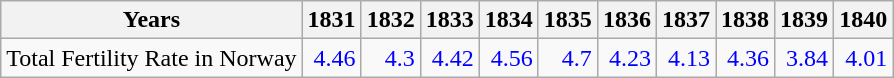<table class="wikitable " style="text-align:right">
<tr>
<th>Years</th>
<th>1831</th>
<th>1832</th>
<th>1833</th>
<th>1834</th>
<th>1835</th>
<th>1836</th>
<th>1837</th>
<th>1838</th>
<th>1839</th>
<th>1840</th>
</tr>
<tr>
<td align="left">Total Fertility Rate in Norway</td>
<td style="text-align:right; color:blue;">4.46</td>
<td style="text-align:right; color:blue;">4.3</td>
<td style="text-align:right; color:blue;">4.42</td>
<td style="text-align:right; color:blue;">4.56</td>
<td style="text-align:right; color:blue;">4.7</td>
<td style="text-align:right; color:blue;">4.23</td>
<td style="text-align:right; color:blue;">4.13</td>
<td style="text-align:right; color:blue;">4.36</td>
<td style="text-align:right; color:blue;">3.84</td>
<td style="text-align:right; color:blue;">4.01</td>
</tr>
</table>
